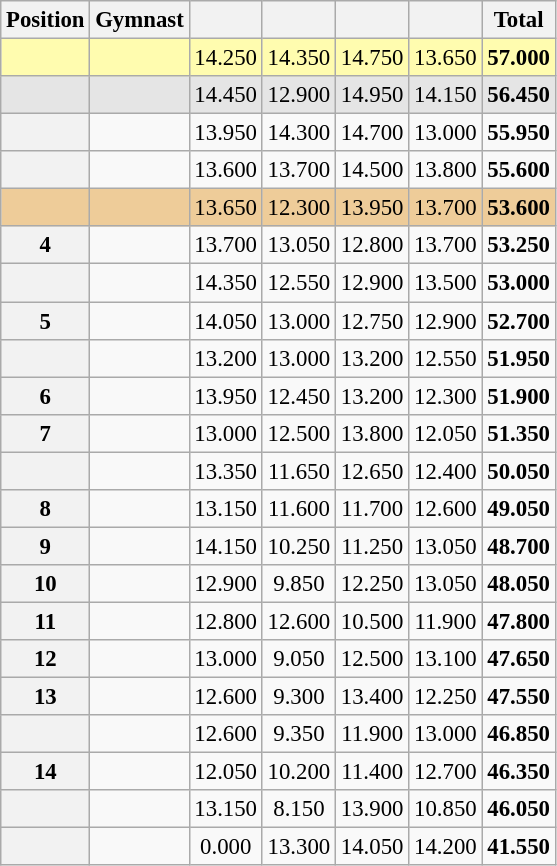<table class="wikitable sortable" style="text-align:center; font-size:95%">
<tr>
<th>Position</th>
<th>Gymnast</th>
<th></th>
<th></th>
<th></th>
<th></th>
<th>Total</th>
</tr>
<tr bgcolor=fffcaf>
<td></td>
<td align=left></td>
<td>14.250</td>
<td>14.350</td>
<td>14.750</td>
<td>13.650</td>
<td><strong>57.000</strong></td>
</tr>
<tr bgcolor=e5e5e5>
<td></td>
<td align=left></td>
<td>14.450</td>
<td>12.900</td>
<td>14.950</td>
<td>14.150</td>
<td><strong>56.450</strong></td>
</tr>
<tr>
<th></th>
<td align=left></td>
<td>13.950</td>
<td>14.300</td>
<td>14.700</td>
<td>13.000</td>
<td><strong>55.950</strong></td>
</tr>
<tr>
<th></th>
<td align=left></td>
<td>13.600</td>
<td>13.700</td>
<td>14.500</td>
<td>13.800</td>
<td><strong>55.600</strong></td>
</tr>
<tr bgcolor=eecc99>
<td></td>
<td align=left></td>
<td>13.650</td>
<td>12.300</td>
<td>13.950</td>
<td>13.700</td>
<td><strong>53.600</strong></td>
</tr>
<tr>
<th><strong>4</strong></th>
<td align=left></td>
<td>13.700</td>
<td>13.050</td>
<td>12.800</td>
<td>13.700</td>
<td><strong>53.250</strong></td>
</tr>
<tr>
<th></th>
<td align=left></td>
<td>14.350</td>
<td>12.550</td>
<td>12.900</td>
<td>13.500</td>
<td><strong>53.000</strong></td>
</tr>
<tr>
<th><strong>5</strong></th>
<td align=left></td>
<td>14.050</td>
<td>13.000</td>
<td>12.750</td>
<td>12.900</td>
<td><strong>52.700</strong></td>
</tr>
<tr>
<th></th>
<td align=left></td>
<td>13.200</td>
<td>13.000</td>
<td>13.200</td>
<td>12.550</td>
<td><strong>51.950</strong></td>
</tr>
<tr>
<th><strong>6</strong></th>
<td align=left></td>
<td>13.950</td>
<td>12.450</td>
<td>13.200</td>
<td>12.300</td>
<td><strong>51.900</strong></td>
</tr>
<tr>
<th><strong>7</strong></th>
<td align=left></td>
<td>13.000</td>
<td>12.500</td>
<td>13.800</td>
<td>12.050</td>
<td><strong>51.350</strong></td>
</tr>
<tr>
<th></th>
<td align=left></td>
<td>13.350</td>
<td>11.650</td>
<td>12.650</td>
<td>12.400</td>
<td><strong>50.050</strong></td>
</tr>
<tr>
<th><strong>8</strong></th>
<td align=left></td>
<td>13.150</td>
<td>11.600</td>
<td>11.700</td>
<td>12.600</td>
<td><strong>49.050</strong></td>
</tr>
<tr>
<th><strong>9</strong></th>
<td align=left></td>
<td>14.150</td>
<td>10.250</td>
<td>11.250</td>
<td>13.050</td>
<td><strong>48.700</strong></td>
</tr>
<tr>
<th><strong>10</strong></th>
<td align=left></td>
<td>12.900</td>
<td>9.850</td>
<td>12.250</td>
<td>13.050</td>
<td><strong>48.050</strong></td>
</tr>
<tr>
<th><strong>11</strong></th>
<td align=left></td>
<td>12.800</td>
<td>12.600</td>
<td>10.500</td>
<td>11.900</td>
<td><strong>47.800</strong></td>
</tr>
<tr>
<th><strong>12</strong></th>
<td align=left></td>
<td>13.000</td>
<td>9.050</td>
<td>12.500</td>
<td>13.100</td>
<td><strong>47.650</strong></td>
</tr>
<tr>
<th><strong>13</strong></th>
<td align=left></td>
<td>12.600</td>
<td>9.300</td>
<td>13.400</td>
<td>12.250</td>
<td><strong>47.550</strong></td>
</tr>
<tr>
<th></th>
<td align=left></td>
<td>12.600</td>
<td>9.350</td>
<td>11.900</td>
<td>13.000</td>
<td><strong>46.850</strong></td>
</tr>
<tr>
<th><strong>14</strong></th>
<td align=left></td>
<td>12.050</td>
<td>10.200</td>
<td>11.400</td>
<td>12.700</td>
<td><strong>46.350</strong></td>
</tr>
<tr>
<th></th>
<td align=left></td>
<td>13.150</td>
<td>8.150</td>
<td>13.900</td>
<td>10.850</td>
<td><strong>46.050</strong></td>
</tr>
<tr>
<th></th>
<td align=left></td>
<td>0.000</td>
<td>13.300</td>
<td>14.050</td>
<td>14.200</td>
<td><strong>41.550</strong></td>
</tr>
</table>
